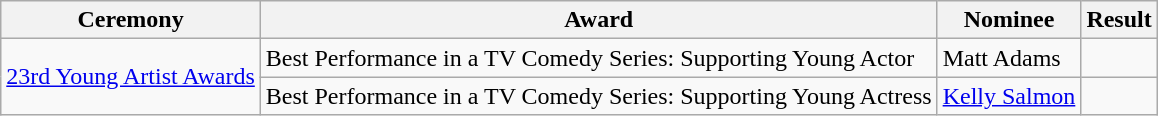<table class="wikitable">
<tr>
<th>Ceremony</th>
<th>Award</th>
<th>Nominee</th>
<th>Result</th>
</tr>
<tr>
<td rowspan=2><a href='#'>23rd Young Artist Awards</a></td>
<td>Best Performance in a TV Comedy Series: Supporting Young Actor</td>
<td>Matt Adams</td>
<td></td>
</tr>
<tr>
<td>Best Performance in a TV Comedy Series: Supporting Young Actress</td>
<td><a href='#'>Kelly Salmon</a></td>
<td></td>
</tr>
</table>
